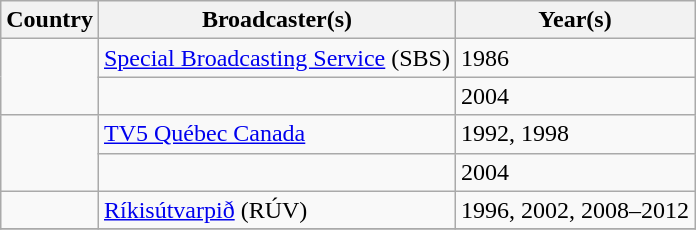<table class="wikitable sortable">
<tr>
<th>Country</th>
<th>Broadcaster(s)</th>
<th>Year(s)</th>
</tr>
<tr>
<td rowspan="2"></td>
<td><a href='#'>Special Broadcasting Service</a> (SBS)</td>
<td>1986</td>
</tr>
<tr>
<td></td>
<td>2004</td>
</tr>
<tr>
<td rowspan="2"></td>
<td><a href='#'>TV5 Québec Canada</a></td>
<td>1992, 1998</td>
</tr>
<tr>
<td></td>
<td>2004</td>
</tr>
<tr>
<td></td>
<td><a href='#'>Ríkisútvarpið</a> (RÚV)</td>
<td>1996, 2002, 2008–2012</td>
</tr>
<tr>
</tr>
</table>
